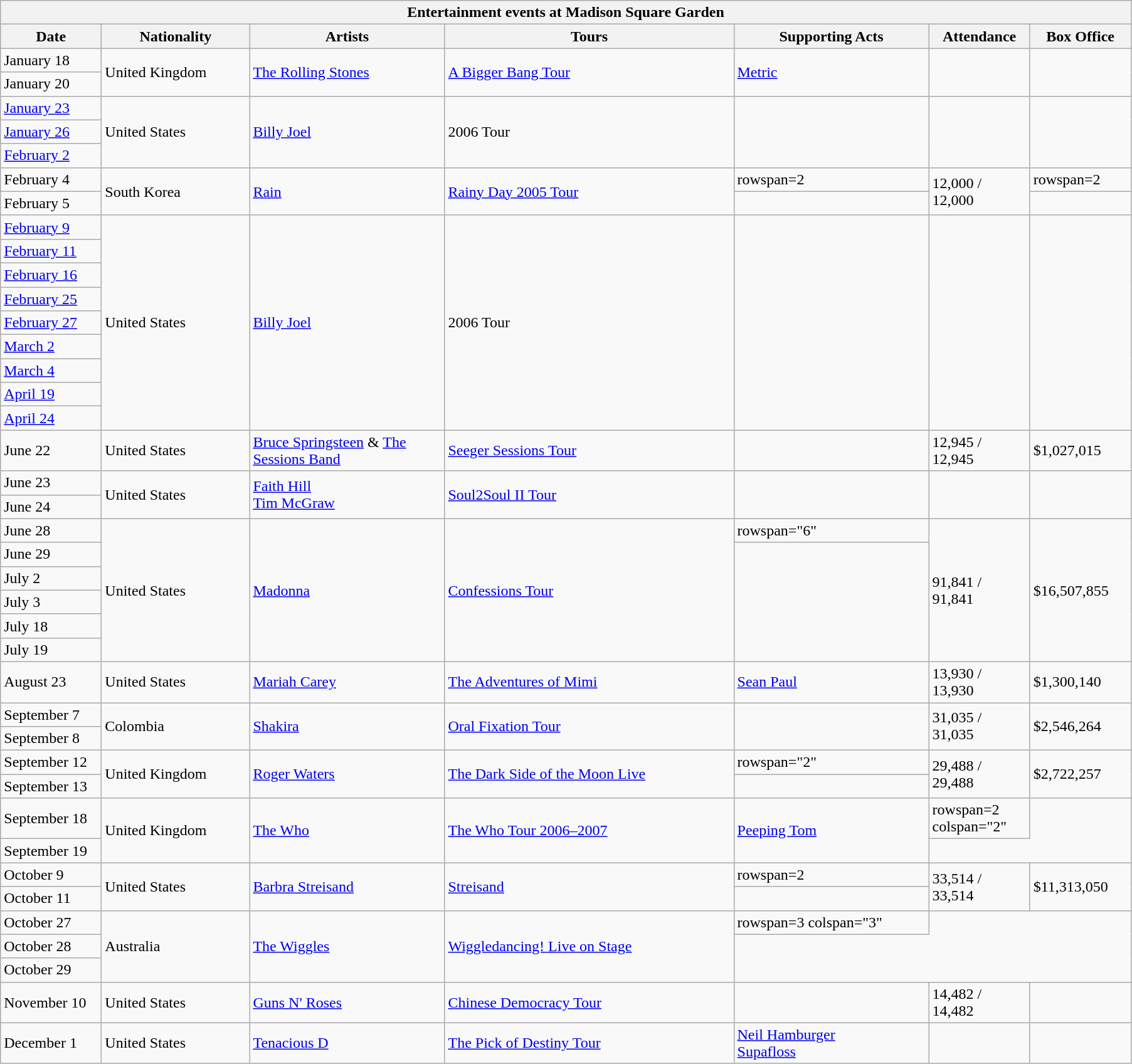<table class="wikitable">
<tr>
<th colspan="7">Entertainment events at Madison Square Garden</th>
</tr>
<tr>
<th width=100>Date</th>
<th width=150>Nationality</th>
<th width=200>Artists</th>
<th width=300>Tours</th>
<th width=200>Supporting Acts</th>
<th width=100>Attendance</th>
<th width=100>Box Office</th>
</tr>
<tr>
<td>January 18</td>
<td rowspan=2>United Kingdom</td>
<td rowspan=2><a href='#'>The Rolling Stones</a></td>
<td rowspan=2><a href='#'>A Bigger Bang Tour</a></td>
<td rowspan=2><a href='#'>Metric</a></td>
<td rowspan=2></td>
<td rowspan=2></td>
</tr>
<tr>
<td>January 20</td>
</tr>
<tr>
<td><a href='#'>January 23</a></td>
<td rowspan=3>United States</td>
<td rowspan=3><a href='#'>Billy Joel</a></td>
<td rowspan=3>2006 Tour</td>
<td rowspan=3></td>
<td rowspan=3></td>
<td rowspan=3></td>
</tr>
<tr>
<td><a href='#'>January 26</a></td>
</tr>
<tr>
<td><a href='#'>February 2</a></td>
</tr>
<tr>
<td>February 4</td>
<td rowspan=2>South Korea</td>
<td rowspan=2><a href='#'>Rain</a></td>
<td rowspan=2><a href='#'>Rainy Day 2005 Tour</a></td>
<td>rowspan=2 </td>
<td rowspan=2>12,000 / 12,000</td>
<td>rowspan=2 </td>
</tr>
<tr>
<td>February 5</td>
</tr>
<tr>
<td><a href='#'>February 9</a></td>
<td rowspan=9>United States</td>
<td rowspan=9><a href='#'>Billy Joel</a></td>
<td rowspan=9>2006 Tour</td>
<td rowspan=9></td>
<td rowspan=9></td>
<td rowspan=9></td>
</tr>
<tr>
<td><a href='#'>February 11</a></td>
</tr>
<tr>
<td><a href='#'>February 16</a></td>
</tr>
<tr>
<td><a href='#'>February 25</a></td>
</tr>
<tr>
<td><a href='#'>February 27</a></td>
</tr>
<tr>
<td><a href='#'>March 2</a></td>
</tr>
<tr>
<td><a href='#'>March 4</a></td>
</tr>
<tr>
<td><a href='#'>April 19</a></td>
</tr>
<tr>
<td><a href='#'>April 24</a></td>
</tr>
<tr>
<td>June 22</td>
<td>United States</td>
<td><a href='#'>Bruce Springsteen</a> & <a href='#'>The Sessions Band</a></td>
<td><a href='#'>Seeger Sessions Tour</a></td>
<td></td>
<td>12,945 / 12,945</td>
<td>$1,027,015</td>
</tr>
<tr>
<td>June 23</td>
<td rowspan=2>United States</td>
<td rowspan=2><a href='#'>Faith Hill</a><br><a href='#'>Tim McGraw</a></td>
<td rowspan=2><a href='#'>Soul2Soul II Tour</a></td>
<td rowspan=2></td>
<td rowspan=2></td>
<td rowspan=2></td>
</tr>
<tr>
<td>June 24</td>
</tr>
<tr>
<td>June 28</td>
<td rowspan="6">United States</td>
<td rowspan="6"><a href='#'>Madonna</a></td>
<td rowspan="6"><a href='#'>Confessions Tour</a></td>
<td>rowspan="6" </td>
<td rowspan="6">91,841 / 91,841</td>
<td rowspan="6">$16,507,855</td>
</tr>
<tr>
<td>June 29</td>
</tr>
<tr>
<td>July 2</td>
</tr>
<tr>
<td>July 3</td>
</tr>
<tr>
<td>July 18</td>
</tr>
<tr>
<td>July 19</td>
</tr>
<tr>
<td>August 23</td>
<td>United States</td>
<td><a href='#'>Mariah Carey</a></td>
<td><a href='#'>The Adventures of Mimi</a></td>
<td><a href='#'>Sean Paul</a></td>
<td>13,930 / 13,930</td>
<td>$1,300,140</td>
</tr>
<tr>
<td>September 7</td>
<td rowspan=2>Colombia</td>
<td rowspan=2><a href='#'>Shakira</a></td>
<td rowspan=2><a href='#'>Oral Fixation Tour</a></td>
<td rowspan=2></td>
<td rowspan=2>31,035 / 31,035</td>
<td rowspan=2>$2,546,264</td>
</tr>
<tr>
<td>September 8</td>
</tr>
<tr>
<td>September 12</td>
<td rowspan="2">United Kingdom</td>
<td rowspan="2"><a href='#'>Roger Waters</a></td>
<td rowspan="2"><a href='#'>The Dark Side of the Moon Live</a></td>
<td>rowspan="2" </td>
<td rowspan="2">29,488 / 29,488</td>
<td rowspan="2">$2,722,257</td>
</tr>
<tr>
<td>September 13</td>
</tr>
<tr>
<td>September 18</td>
<td rowspan="2">United Kingdom</td>
<td rowspan="2"><a href='#'>The Who</a></td>
<td rowspan="2"><a href='#'>The Who Tour 2006–2007</a></td>
<td rowspan="2"><a href='#'>Peeping Tom</a></td>
<td>rowspan=2 colspan="2" </td>
</tr>
<tr>
<td>September 19</td>
</tr>
<tr>
<td>October 9</td>
<td rowspan=2>United States</td>
<td rowspan=2><a href='#'>Barbra Streisand</a></td>
<td rowspan=2><a href='#'>Streisand</a></td>
<td>rowspan=2 </td>
<td rowspan=2>33,514 / 33,514</td>
<td rowspan=2>$11,313,050</td>
</tr>
<tr>
<td>October 11</td>
</tr>
<tr>
<td>October 27</td>
<td rowspan="3">Australia</td>
<td rowspan="3"><a href='#'>The Wiggles</a></td>
<td rowspan="3"><a href='#'>Wiggledancing! Live on Stage</a></td>
<td>rowspan=3 colspan="3" </td>
</tr>
<tr>
<td>October 28</td>
</tr>
<tr>
<td>October 29</td>
</tr>
<tr>
<td>November 10</td>
<td>United States</td>
<td><a href='#'>Guns N' Roses</a></td>
<td><a href='#'>Chinese Democracy Tour</a></td>
<td></td>
<td>14,482 / 14,482</td>
<td></td>
</tr>
<tr>
<td>December 1</td>
<td>United States</td>
<td><a href='#'>Tenacious D</a></td>
<td><a href='#'>The Pick of Destiny Tour</a></td>
<td><a href='#'>Neil Hamburger</a><br><a href='#'>Supafloss</a></td>
<td></td>
<td></td>
</tr>
</table>
